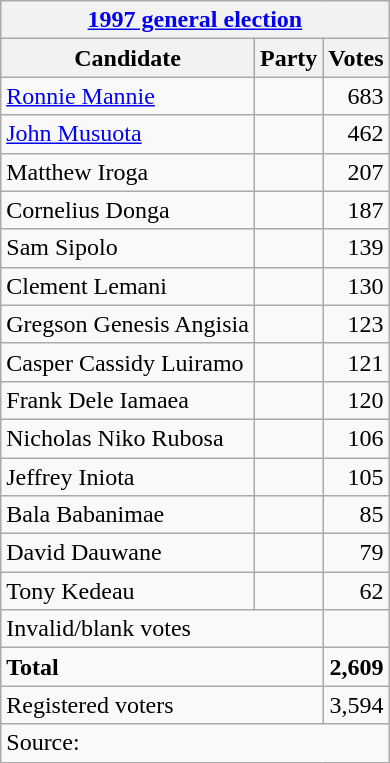<table class=wikitable style=text-align:left>
<tr>
<th colspan=3><a href='#'>1997 general election</a></th>
</tr>
<tr>
<th>Candidate</th>
<th>Party</th>
<th>Votes</th>
</tr>
<tr>
<td><a href='#'>Ronnie Mannie</a></td>
<td></td>
<td align=right>683</td>
</tr>
<tr>
<td><a href='#'>John Musuota</a></td>
<td></td>
<td align=right>462</td>
</tr>
<tr>
<td>Matthew Iroga</td>
<td></td>
<td align=right>207</td>
</tr>
<tr>
<td>Cornelius Donga</td>
<td></td>
<td align=right>187</td>
</tr>
<tr>
<td>Sam Sipolo</td>
<td></td>
<td align=right>139</td>
</tr>
<tr>
<td>Clement Lemani</td>
<td></td>
<td align=right>130</td>
</tr>
<tr>
<td>Gregson Genesis Angisia</td>
<td></td>
<td align=right>123</td>
</tr>
<tr>
<td>Casper Cassidy Luiramo</td>
<td></td>
<td align=right>121</td>
</tr>
<tr>
<td>Frank Dele Iamaea</td>
<td></td>
<td align=right>120</td>
</tr>
<tr>
<td>Nicholas Niko Rubosa</td>
<td></td>
<td align=right>106</td>
</tr>
<tr>
<td>Jeffrey Iniota</td>
<td></td>
<td align=right>105</td>
</tr>
<tr>
<td>Bala Babanimae</td>
<td></td>
<td align=right>85</td>
</tr>
<tr>
<td>David Dauwane</td>
<td></td>
<td align=right>79</td>
</tr>
<tr>
<td>Tony Kedeau</td>
<td></td>
<td align=right>62</td>
</tr>
<tr>
<td colspan=2>Invalid/blank votes</td>
<td></td>
</tr>
<tr>
<td colspan=2><strong>Total</strong></td>
<td align=right><strong>2,609</strong></td>
</tr>
<tr>
<td colspan=2>Registered voters</td>
<td align=right>3,594</td>
</tr>
<tr>
<td colspan=3>Source: </td>
</tr>
</table>
